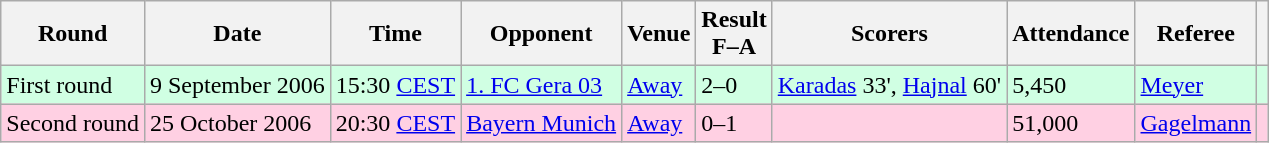<table class="wikitable">
<tr>
<th>Round</th>
<th>Date</th>
<th>Time</th>
<th>Opponent</th>
<th>Venue</th>
<th>Result<br>F–A</th>
<th class="unsortable">Scorers</th>
<th>Attendance</th>
<th>Referee</th>
<th class="unsortable"></th>
</tr>
<tr bgcolor="#d0ffe3">
<td>First round</td>
<td>9 September 2006</td>
<td>15:30 <a href='#'>CEST</a></td>
<td><a href='#'>1. FC Gera 03</a></td>
<td><a href='#'>Away</a></td>
<td>2–0</td>
<td><a href='#'>Karadas</a> 33', <a href='#'>Hajnal</a> 60'</td>
<td>5,450</td>
<td><a href='#'>Meyer</a></td>
<td></td>
</tr>
<tr bgcolor="#ffd0e3">
<td>Second round</td>
<td>25 October 2006</td>
<td>20:30 <a href='#'>CEST</a></td>
<td><a href='#'>Bayern Munich</a></td>
<td><a href='#'>Away</a></td>
<td>0–1</td>
<td></td>
<td>51,000</td>
<td><a href='#'>Gagelmann</a></td>
<td></td>
</tr>
</table>
